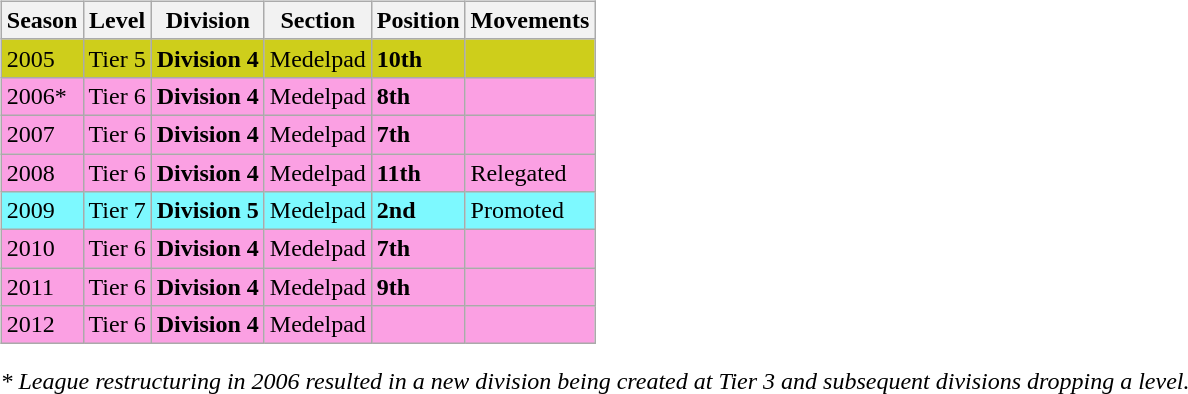<table>
<tr>
<td valign="top" width=0%><br><table class="wikitable">
<tr style="background:#f0f6fa;">
<th><strong>Season</strong></th>
<th><strong>Level</strong></th>
<th><strong>Division</strong></th>
<th><strong>Section</strong></th>
<th><strong>Position</strong></th>
<th><strong>Movements</strong></th>
</tr>
<tr>
<td style="background:#CECE1B;">2005</td>
<td style="background:#CECE1B;">Tier 5</td>
<td style="background:#CECE1B;"><strong>Division 4</strong></td>
<td style="background:#CECE1B;">Medelpad</td>
<td style="background:#CECE1B;"><strong>10th</strong></td>
<td style="background:#CECE1B;"></td>
</tr>
<tr>
<td style="background:#FBA0E3;">2006*</td>
<td style="background:#FBA0E3;">Tier 6</td>
<td style="background:#FBA0E3;"><strong>Division 4</strong></td>
<td style="background:#FBA0E3;">Medelpad</td>
<td style="background:#FBA0E3;"><strong>8th</strong></td>
<td style="background:#FBA0E3;"></td>
</tr>
<tr>
<td style="background:#FBA0E3;">2007</td>
<td style="background:#FBA0E3;">Tier 6</td>
<td style="background:#FBA0E3;"><strong>Division 4</strong></td>
<td style="background:#FBA0E3;">Medelpad</td>
<td style="background:#FBA0E3;"><strong>7th</strong></td>
<td style="background:#FBA0E3;"></td>
</tr>
<tr>
<td style="background:#FBA0E3;">2008</td>
<td style="background:#FBA0E3;">Tier 6</td>
<td style="background:#FBA0E3;"><strong>Division 4</strong></td>
<td style="background:#FBA0E3;">Medelpad</td>
<td style="background:#FBA0E3;"><strong>11th</strong></td>
<td style="background:#FBA0E3;">Relegated</td>
</tr>
<tr>
<td style="background:#7DF9FF;">2009</td>
<td style="background:#7DF9FF;">Tier 7</td>
<td style="background:#7DF9FF;"><strong>Division 5</strong></td>
<td style="background:#7DF9FF;">Medelpad</td>
<td style="background:#7DF9FF;"><strong>2nd</strong></td>
<td style="background:#7DF9FF;">Promoted</td>
</tr>
<tr>
<td style="background:#FBA0E3;">2010</td>
<td style="background:#FBA0E3;">Tier 6</td>
<td style="background:#FBA0E3;"><strong>Division 4</strong></td>
<td style="background:#FBA0E3;">Medelpad</td>
<td style="background:#FBA0E3;"><strong>7th</strong></td>
<td style="background:#FBA0E3;"></td>
</tr>
<tr>
<td style="background:#FBA0E3;">2011</td>
<td style="background:#FBA0E3;">Tier 6</td>
<td style="background:#FBA0E3;"><strong>Division 4</strong></td>
<td style="background:#FBA0E3;">Medelpad</td>
<td style="background:#FBA0E3;"><strong>9th</strong></td>
<td style="background:#FBA0E3;"></td>
</tr>
<tr>
<td style="background:#FBA0E3;">2012</td>
<td style="background:#FBA0E3;">Tier 6</td>
<td style="background:#FBA0E3;"><strong>Division 4</strong></td>
<td style="background:#FBA0E3;">Medelpad</td>
<td style="background:#FBA0E3;"></td>
<td style="background:#FBA0E3;"></td>
</tr>
</table>
<em>* League restructuring in 2006 resulted in a new division being created at Tier 3 and subsequent divisions dropping a level.</em>


</td>
</tr>
</table>
